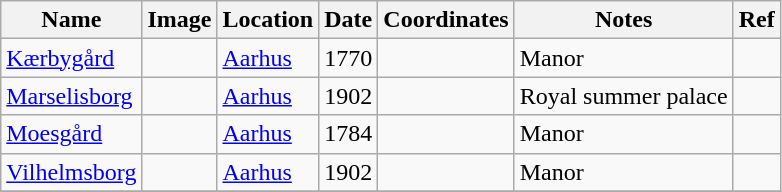<table class="wikitable sortable">
<tr>
<th>Name</th>
<th>Image</th>
<th>Location</th>
<th>Date</th>
<th>Coordinates</th>
<th>Notes</th>
<th>Ref</th>
</tr>
<tr>
<td><a href='#'>Kærbygård</a></td>
<td></td>
<td><a href='#'>Aarhus</a></td>
<td>1770</td>
<td></td>
<td>Manor</td>
<td></td>
</tr>
<tr>
<td><a href='#'>Marselisborg</a></td>
<td></td>
<td><a href='#'>Aarhus</a></td>
<td>1902</td>
<td></td>
<td>Royal summer palace</td>
<td></td>
</tr>
<tr>
<td><a href='#'>Moesgård</a></td>
<td></td>
<td><a href='#'>Aarhus</a></td>
<td>1784</td>
<td></td>
<td>Manor</td>
<td></td>
</tr>
<tr>
<td><a href='#'>Vilhelmsborg</a></td>
<td></td>
<td><a href='#'>Aarhus</a></td>
<td>1902</td>
<td></td>
<td>Manor</td>
<td></td>
</tr>
<tr>
</tr>
</table>
